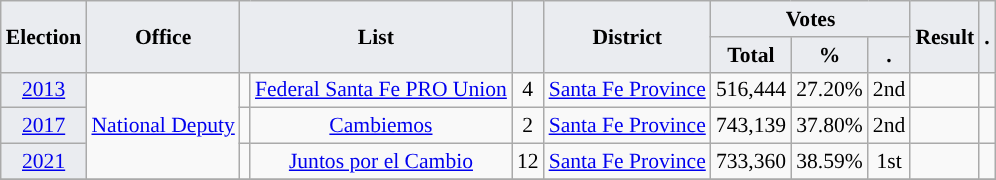<table class="wikitable" style="font-size:90%; text-align:center;">
<tr>
<th style="background-color:#EAECF0;" rowspan=2>Election</th>
<th style="background-color:#EAECF0;" rowspan=2>Office</th>
<th style="background-color:#EAECF0;" colspan=2 rowspan=2>List</th>
<th style="background-color:#EAECF0;" rowspan=2></th>
<th style="background-color:#EAECF0;" rowspan=2>District</th>
<th style="background-color:#EAECF0;" colspan=3>Votes</th>
<th style="background-color:#EAECF0;" rowspan=2>Result</th>
<th style="background-color:#EAECF0;" rowspan=2>.</th>
</tr>
<tr>
<th style="background-color:#EAECF0;">Total</th>
<th style="background-color:#EAECF0;">%</th>
<th style="background-color:#EAECF0;">.</th>
</tr>
<tr>
<td style="background-color:#EAECF0;"><a href='#'>2013</a></td>
<td rowspan=3><a href='#'>National Deputy</a></td>
<td style="background-color:"></td>
<td><a href='#'>Federal Santa Fe PRO Union</a></td>
<td>4</td>
<td><a href='#'>Santa Fe Province</a></td>
<td>516,444</td>
<td>27.20%</td>
<td>2nd</td>
<td></td>
<td></td>
</tr>
<tr>
<td style="background-color:#EAECF0;"><a href='#'>2017</a></td>
<td style="background-color:"></td>
<td><a href='#'>Cambiemos</a></td>
<td>2</td>
<td><a href='#'>Santa Fe Province</a></td>
<td>743,139</td>
<td>37.80%</td>
<td>2nd</td>
<td></td>
<td></td>
</tr>
<tr>
<td style="background-color:#EAECF0;"><a href='#'>2021</a></td>
<td style="background-color:"></td>
<td><a href='#'>Juntos por el Cambio</a></td>
<td>12</td>
<td><a href='#'>Santa Fe Province</a></td>
<td>733,360</td>
<td>38.59%</td>
<td>1st</td>
<td></td>
<td></td>
</tr>
<tr>
</tr>
</table>
